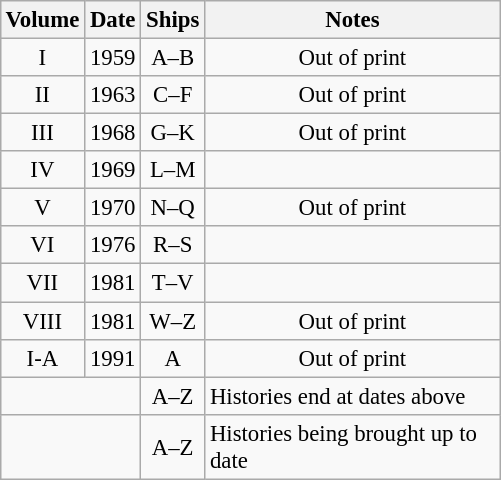<table class="wikitable" style="float:right; margin:0; font-size:95%; text-align:center; width:22em;">
<tr>
<th>Volume</th>
<th>Date</th>
<th>Ships</th>
<th>Notes</th>
</tr>
<tr>
<td>I</td>
<td>1959</td>
<td>A–B</td>
<td>Out of print</td>
</tr>
<tr>
<td>II</td>
<td>1963</td>
<td>C–F</td>
<td>Out of print</td>
</tr>
<tr>
<td>III</td>
<td>1968</td>
<td>G–K</td>
<td>Out of print</td>
</tr>
<tr>
<td>IV</td>
<td>1969</td>
<td>L–M</td>
<td></td>
</tr>
<tr>
<td>V</td>
<td>1970</td>
<td>N–Q</td>
<td>Out of print</td>
</tr>
<tr>
<td>VI</td>
<td>1976</td>
<td>R–S</td>
<td></td>
</tr>
<tr>
<td>VII</td>
<td>1981</td>
<td>T–V</td>
<td></td>
</tr>
<tr>
<td>VIII</td>
<td>1981</td>
<td>W–Z</td>
<td>Out of print</td>
</tr>
<tr>
<td>I-A</td>
<td>1991</td>
<td>A</td>
<td>Out of print</td>
</tr>
<tr>
<td colspan="2"></td>
<td>A–Z</td>
<td align="left">Histories end at dates above</td>
</tr>
<tr>
<td colspan="2"></td>
<td>A–Z</td>
<td align="left">Histories being brought up to date</td>
</tr>
</table>
